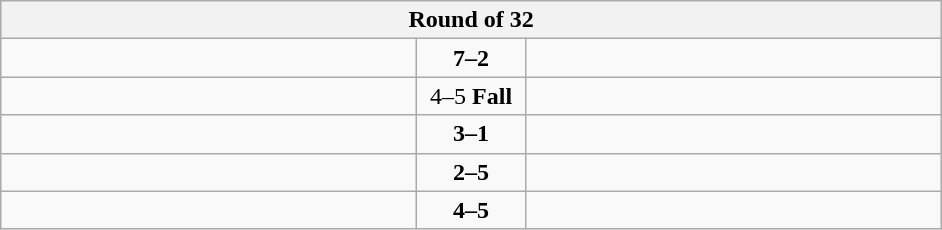<table class="wikitable" style="text-align: center;">
<tr>
<th colspan=3>Round of 32</th>
</tr>
<tr>
<td align=left width="270"><strong></strong></td>
<td align=center width="65"><strong>7–2</strong></td>
<td align=left width="270"></td>
</tr>
<tr>
<td align=left></td>
<td align=center>4–5 <strong>Fall</strong></td>
<td align=left><strong></strong></td>
</tr>
<tr>
<td align=left><strong></strong></td>
<td align=center><strong>3–1</strong></td>
<td align=left></td>
</tr>
<tr>
<td align=left></td>
<td align=center><strong>2–5</strong></td>
<td align=left><strong></strong></td>
</tr>
<tr>
<td align=left></td>
<td align=center><strong>4–5</strong></td>
<td align=left><strong></strong></td>
</tr>
</table>
